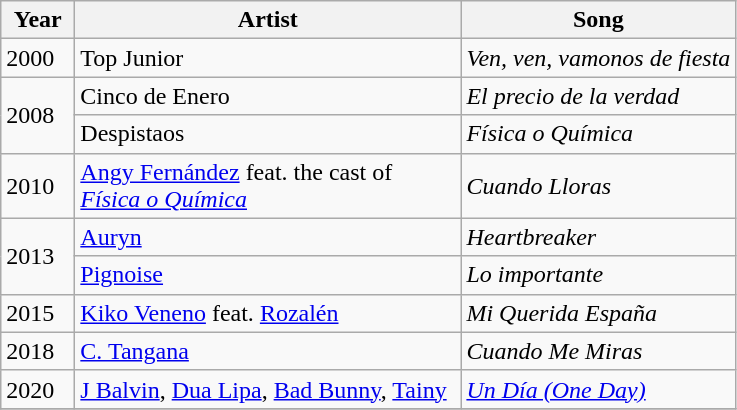<table class="wikitable sortable">
<tr>
<th width="42">Year</th>
<th width="250">Artist</th>
<th class="unsortable">Song</th>
</tr>
<tr>
<td>2000</td>
<td>Top Junior</td>
<td><em>Ven, ven, vamonos de fiesta</em></td>
</tr>
<tr>
<td rowspan="2">2008</td>
<td>Cinco de Enero</td>
<td><em>El precio de la verdad</em></td>
</tr>
<tr>
<td>Despistaos</td>
<td><em>Física o Química</em></td>
</tr>
<tr>
<td>2010</td>
<td><a href='#'>Angy Fernández</a> feat. the cast of <em><a href='#'>Física o Química</a></em></td>
<td><em>Cuando Lloras</em></td>
</tr>
<tr>
<td rowspan="2">2013</td>
<td><a href='#'>Auryn</a></td>
<td><em>Heartbreaker</em></td>
</tr>
<tr>
<td><a href='#'>Pignoise</a></td>
<td><em>Lo importante</em></td>
</tr>
<tr>
<td>2015</td>
<td><a href='#'>Kiko Veneno</a> feat. <a href='#'>Rozalén</a></td>
<td><em>Mi Querida España</em></td>
</tr>
<tr>
<td>2018</td>
<td><a href='#'>C. Tangana</a></td>
<td><em>Cuando Me Miras</em></td>
</tr>
<tr>
<td>2020</td>
<td><a href='#'>J Balvin</a>, <a href='#'>Dua Lipa</a>, <a href='#'>Bad Bunny</a>, <a href='#'>Tainy</a></td>
<td><em><a href='#'>Un Día (One Day)</a></em></td>
</tr>
<tr>
</tr>
</table>
